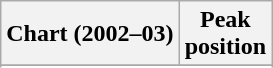<table class="wikitable sortable plainrowheaders" style="text-align:center">
<tr>
<th scope="col">Chart (2002–03)</th>
<th scope="col">Peak<br>position</th>
</tr>
<tr>
</tr>
<tr>
</tr>
<tr>
</tr>
<tr>
</tr>
<tr>
</tr>
<tr>
</tr>
<tr>
</tr>
<tr>
</tr>
<tr>
</tr>
<tr>
</tr>
<tr>
</tr>
<tr>
</tr>
<tr>
</tr>
<tr>
</tr>
<tr>
</tr>
<tr>
</tr>
<tr>
</tr>
<tr>
</tr>
<tr>
</tr>
</table>
